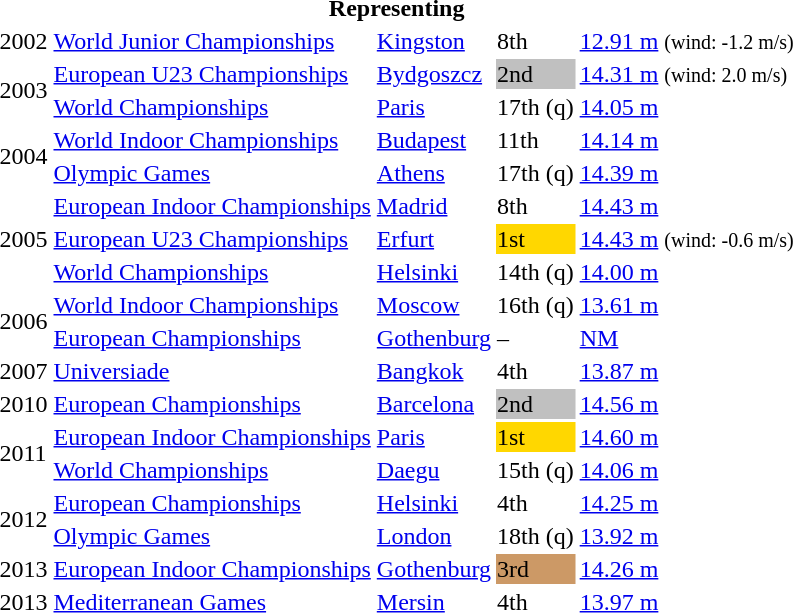<table>
<tr>
<th colspan="6">Representing </th>
</tr>
<tr>
<td>2002</td>
<td align=left><a href='#'>World Junior Championships</a></td>
<td align=left> <a href='#'>Kingston</a></td>
<td>8th</td>
<td><a href='#'>12.91 m</a>  <small>(wind: -1.2 m/s)</small></td>
</tr>
<tr>
<td rowspan=2>2003</td>
<td align=left><a href='#'>European U23 Championships</a></td>
<td align="left"> <a href='#'>Bydgoszcz</a></td>
<td bgcolor="silver">2nd</td>
<td><a href='#'>14.31 m</a> <small>(wind: 2.0 m/s)</small></td>
</tr>
<tr>
<td align=left><a href='#'>World Championships</a></td>
<td align=left> <a href='#'>Paris</a></td>
<td>17th (q)</td>
<td><a href='#'>14.05 m</a></td>
</tr>
<tr>
<td rowspan=2>2004</td>
<td align=left><a href='#'>World Indoor Championships</a></td>
<td align=left> <a href='#'>Budapest</a></td>
<td>11th</td>
<td><a href='#'>14.14 m</a></td>
</tr>
<tr>
<td align=left><a href='#'>Olympic Games</a></td>
<td align=left> <a href='#'>Athens</a></td>
<td>17th (q)</td>
<td><a href='#'>14.39 m</a></td>
</tr>
<tr>
<td rowspan=3>2005</td>
<td align=left><a href='#'>European Indoor Championships</a></td>
<td align=left> <a href='#'>Madrid</a></td>
<td>8th</td>
<td><a href='#'>14.43 m</a></td>
</tr>
<tr>
<td align=left><a href='#'>European U23 Championships</a></td>
<td align=left> <a href='#'>Erfurt</a></td>
<td bgcolor="gold">1st</td>
<td><a href='#'>14.43 m</a> <small>(wind: -0.6 m/s)</small></td>
</tr>
<tr>
<td align=left><a href='#'>World Championships</a></td>
<td align=left> <a href='#'>Helsinki</a></td>
<td>14th (q)</td>
<td><a href='#'>14.00 m</a></td>
</tr>
<tr>
<td rowspan=2>2006</td>
<td align=left><a href='#'>World Indoor Championships</a></td>
<td align=left> <a href='#'>Moscow</a></td>
<td>16th (q)</td>
<td><a href='#'>13.61 m</a></td>
</tr>
<tr>
<td align=left><a href='#'>European Championships</a></td>
<td align=left> <a href='#'>Gothenburg</a></td>
<td>–</td>
<td><a href='#'>NM</a></td>
</tr>
<tr>
<td>2007</td>
<td align=left><a href='#'>Universiade</a></td>
<td align=left> <a href='#'>Bangkok</a></td>
<td>4th</td>
<td><a href='#'>13.87 m</a></td>
</tr>
<tr>
<td>2010</td>
<td align=left><a href='#'>European Championships</a></td>
<td align=left> <a href='#'>Barcelona</a></td>
<td bgcolor="silver">2nd</td>
<td><a href='#'>14.56 m</a></td>
</tr>
<tr>
<td rowspan=2>2011</td>
<td align=left><a href='#'>European Indoor Championships</a></td>
<td align=left> <a href='#'>Paris</a></td>
<td bgcolor="gold">1st</td>
<td><a href='#'>14.60 m</a></td>
</tr>
<tr>
<td align=left><a href='#'>World Championships</a></td>
<td align=left> <a href='#'>Daegu</a></td>
<td>15th (q)</td>
<td><a href='#'>14.06 m</a></td>
</tr>
<tr>
<td rowspan=2>2012</td>
<td align=left><a href='#'>European Championships</a></td>
<td align=left> <a href='#'>Helsinki</a></td>
<td>4th</td>
<td><a href='#'>14.25 m</a></td>
</tr>
<tr>
<td align=left><a href='#'>Olympic Games</a></td>
<td align=left> <a href='#'>London</a></td>
<td>18th (q)</td>
<td><a href='#'>13.92 m</a></td>
</tr>
<tr>
<td rowspan=1>2013</td>
<td rowspan=1 align=left><a href='#'>European Indoor Championships</a></td>
<td rowspan=1 align=left> <a href='#'>Gothenburg</a></td>
<td bgcolor=cc9966>3rd</td>
<td><a href='#'>14.26 m</a> </td>
</tr>
<tr>
<td rowspan=1>2013</td>
<td rowspan=1 align=left><a href='#'>Mediterranean Games</a></td>
<td rowspan=1 align=left> <a href='#'>Mersin</a></td>
<td>4th</td>
<td><a href='#'>13.97 m</a></td>
</tr>
</table>
